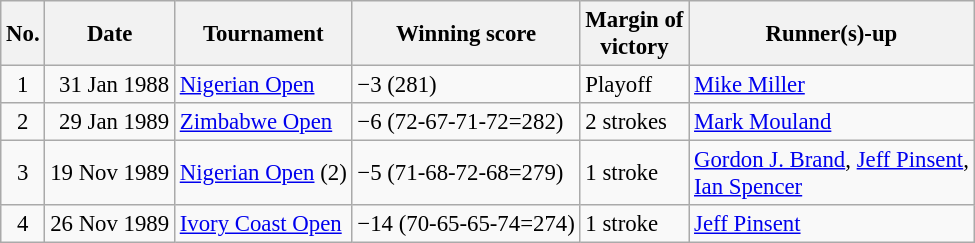<table class="wikitable" style="font-size:95%;">
<tr>
<th>No.</th>
<th>Date</th>
<th>Tournament</th>
<th>Winning score</th>
<th>Margin of<br>victory</th>
<th>Runner(s)-up</th>
</tr>
<tr>
<td align=center>1</td>
<td align=right>31 Jan 1988</td>
<td><a href='#'>Nigerian Open</a></td>
<td>−3 (281)</td>
<td>Playoff</td>
<td> <a href='#'>Mike Miller</a></td>
</tr>
<tr>
<td align=center>2</td>
<td align=right>29 Jan 1989</td>
<td><a href='#'>Zimbabwe Open</a></td>
<td>−6 (72-67-71-72=282)</td>
<td>2 strokes</td>
<td> <a href='#'>Mark Mouland</a></td>
</tr>
<tr>
<td align=center>3</td>
<td align=right>19 Nov 1989</td>
<td><a href='#'>Nigerian Open</a> (2)</td>
<td>−5 (71-68-72-68=279)</td>
<td>1 stroke</td>
<td> <a href='#'>Gordon J. Brand</a>,  <a href='#'>Jeff Pinsent</a>,<br> <a href='#'>Ian Spencer</a></td>
</tr>
<tr>
<td align=center>4</td>
<td align=right>26 Nov 1989</td>
<td><a href='#'>Ivory Coast Open</a></td>
<td>−14 (70-65-65-74=274)</td>
<td>1 stroke</td>
<td> <a href='#'>Jeff Pinsent</a></td>
</tr>
</table>
